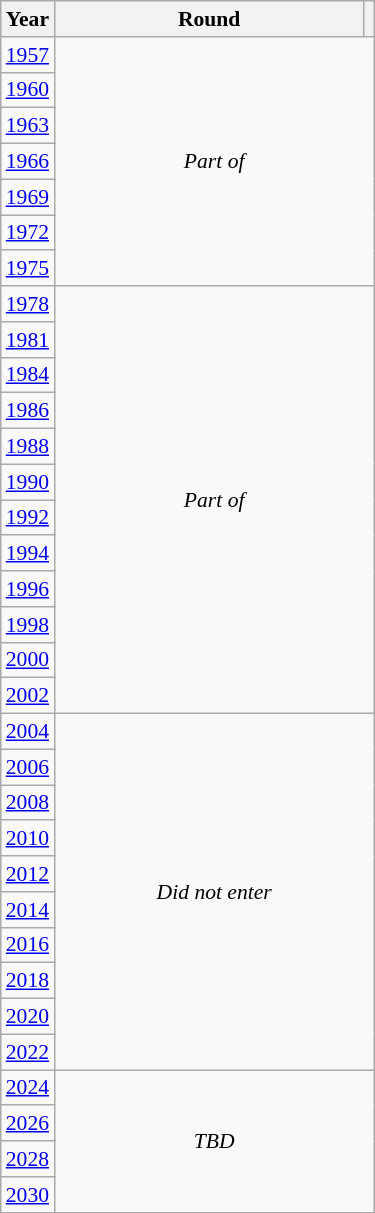<table class="wikitable" style="text-align: center; font-size:90%">
<tr>
<th>Year</th>
<th style="width:200px">Round</th>
<th></th>
</tr>
<tr>
<td><a href='#'>1957</a></td>
<td colspan="2" rowspan="7"><em>Part of </em></td>
</tr>
<tr>
<td><a href='#'>1960</a></td>
</tr>
<tr>
<td><a href='#'>1963</a></td>
</tr>
<tr>
<td><a href='#'>1966</a></td>
</tr>
<tr>
<td><a href='#'>1969</a></td>
</tr>
<tr>
<td><a href='#'>1972</a></td>
</tr>
<tr>
<td><a href='#'>1975</a></td>
</tr>
<tr>
<td><a href='#'>1978</a></td>
<td colspan="2" rowspan="12"><em>Part of </em></td>
</tr>
<tr>
<td><a href='#'>1981</a></td>
</tr>
<tr>
<td><a href='#'>1984</a></td>
</tr>
<tr>
<td><a href='#'>1986</a></td>
</tr>
<tr>
<td><a href='#'>1988</a></td>
</tr>
<tr>
<td><a href='#'>1990</a></td>
</tr>
<tr>
<td><a href='#'>1992</a></td>
</tr>
<tr>
<td><a href='#'>1994</a></td>
</tr>
<tr>
<td><a href='#'>1996</a></td>
</tr>
<tr>
<td><a href='#'>1998</a></td>
</tr>
<tr>
<td><a href='#'>2000</a></td>
</tr>
<tr>
<td><a href='#'>2002</a></td>
</tr>
<tr>
<td><a href='#'>2004</a></td>
<td colspan="2" rowspan="10"><em>Did not enter</em></td>
</tr>
<tr>
<td><a href='#'>2006</a></td>
</tr>
<tr>
<td><a href='#'>2008</a></td>
</tr>
<tr>
<td><a href='#'>2010</a></td>
</tr>
<tr>
<td><a href='#'>2012</a></td>
</tr>
<tr>
<td><a href='#'>2014</a></td>
</tr>
<tr>
<td><a href='#'>2016</a></td>
</tr>
<tr>
<td><a href='#'>2018</a></td>
</tr>
<tr>
<td><a href='#'>2020</a></td>
</tr>
<tr>
<td><a href='#'>2022</a></td>
</tr>
<tr>
<td><a href='#'>2024</a></td>
<td colspan="2" rowspan="4"><em>TBD</em></td>
</tr>
<tr>
<td><a href='#'>2026</a></td>
</tr>
<tr>
<td><a href='#'>2028</a></td>
</tr>
<tr>
<td><a href='#'>2030</a></td>
</tr>
</table>
